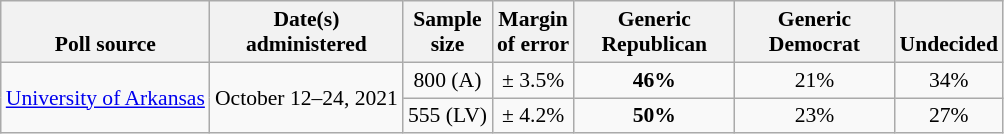<table class="wikitable" style="font-size:90%;text-align:center;">
<tr valign=bottom>
<th>Poll source</th>
<th>Date(s)<br>administered</th>
<th>Sample<br>size</th>
<th>Margin<br>of error</th>
<th style="width:100px;">Generic<br>Republican</th>
<th style="width:100px;">Generic<br>Democrat</th>
<th>Undecided</th>
</tr>
<tr>
<td style="text-align:left;" rowspan="2"><a href='#'>University of Arkansas</a></td>
<td rowspan="2">October 12–24, 2021</td>
<td>800 (A)</td>
<td>± 3.5%</td>
<td><strong>46%</strong></td>
<td>21%</td>
<td>34%</td>
</tr>
<tr>
<td>555 (LV)</td>
<td>± 4.2%</td>
<td><strong>50%</strong></td>
<td>23%</td>
<td>27%</td>
</tr>
</table>
